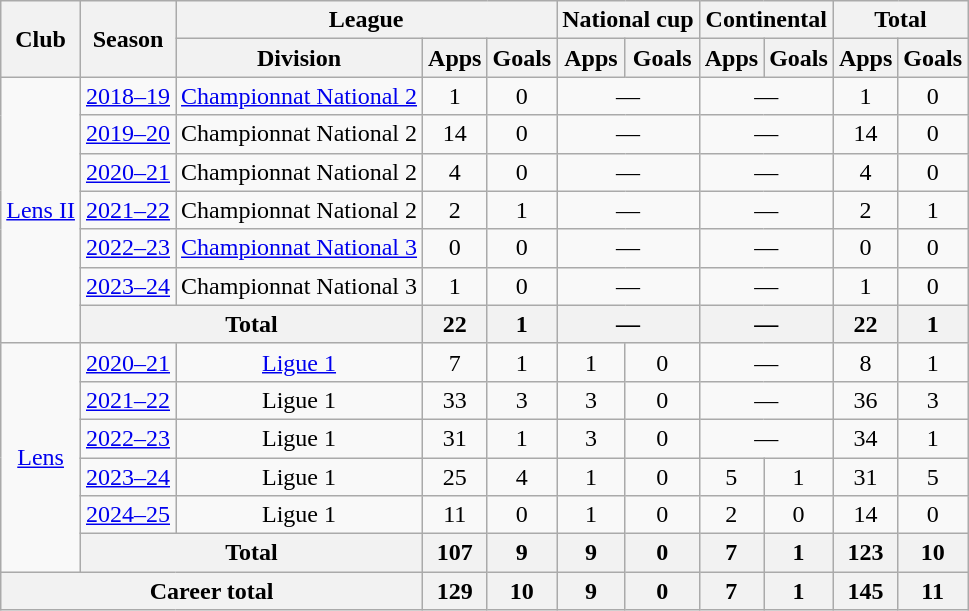<table class="wikitable" style="text-align: center">
<tr>
<th rowspan="2">Club</th>
<th rowspan="2">Season</th>
<th colspan="3">League</th>
<th colspan="2">National cup</th>
<th colspan="2">Continental</th>
<th colspan="2">Total</th>
</tr>
<tr>
<th>Division</th>
<th>Apps</th>
<th>Goals</th>
<th>Apps</th>
<th>Goals</th>
<th>Apps</th>
<th>Goals</th>
<th>Apps</th>
<th>Goals</th>
</tr>
<tr>
<td rowspan="7"><a href='#'>Lens II</a></td>
<td><a href='#'>2018–19</a></td>
<td><a href='#'>Championnat National 2</a></td>
<td>1</td>
<td>0</td>
<td colspan="2">—</td>
<td colspan="2">—</td>
<td>1</td>
<td>0</td>
</tr>
<tr>
<td><a href='#'>2019–20</a></td>
<td>Championnat National 2</td>
<td>14</td>
<td>0</td>
<td colspan="2">—</td>
<td colspan="2">—</td>
<td>14</td>
<td>0</td>
</tr>
<tr>
<td><a href='#'>2020–21</a></td>
<td>Championnat National 2</td>
<td>4</td>
<td>0</td>
<td colspan="2">—</td>
<td colspan="2">—</td>
<td>4</td>
<td>0</td>
</tr>
<tr>
<td><a href='#'>2021–22</a></td>
<td>Championnat National 2</td>
<td>2</td>
<td>1</td>
<td colspan="2">—</td>
<td colspan="2">—</td>
<td>2</td>
<td>1</td>
</tr>
<tr>
<td><a href='#'>2022–23</a></td>
<td><a href='#'>Championnat National 3</a></td>
<td>0</td>
<td>0</td>
<td colspan="2">—</td>
<td colspan="2">—</td>
<td>0</td>
<td>0</td>
</tr>
<tr>
<td><a href='#'>2023–24</a></td>
<td>Championnat National 3</td>
<td>1</td>
<td>0</td>
<td colspan="2">—</td>
<td colspan="2">—</td>
<td>1</td>
<td>0</td>
</tr>
<tr>
<th colspan="2">Total</th>
<th>22</th>
<th>1</th>
<th colspan="2">—</th>
<th colspan="2">—</th>
<th>22</th>
<th>1</th>
</tr>
<tr>
<td rowspan="6"><a href='#'>Lens</a></td>
<td><a href='#'>2020–21</a></td>
<td><a href='#'>Ligue 1</a></td>
<td>7</td>
<td>1</td>
<td>1</td>
<td>0</td>
<td colspan="2">—</td>
<td>8</td>
<td>1</td>
</tr>
<tr>
<td><a href='#'>2021–22</a></td>
<td>Ligue 1</td>
<td>33</td>
<td>3</td>
<td>3</td>
<td>0</td>
<td colspan="2">—</td>
<td>36</td>
<td>3</td>
</tr>
<tr>
<td><a href='#'>2022–23</a></td>
<td>Ligue 1</td>
<td>31</td>
<td>1</td>
<td>3</td>
<td>0</td>
<td colspan="2">—</td>
<td>34</td>
<td>1</td>
</tr>
<tr>
<td><a href='#'>2023–24</a></td>
<td>Ligue 1</td>
<td>25</td>
<td>4</td>
<td>1</td>
<td>0</td>
<td>5</td>
<td>1</td>
<td>31</td>
<td>5</td>
</tr>
<tr>
<td><a href='#'>2024–25</a></td>
<td>Ligue 1</td>
<td>11</td>
<td>0</td>
<td>1</td>
<td>0</td>
<td>2</td>
<td>0</td>
<td>14</td>
<td>0</td>
</tr>
<tr>
<th colspan="2">Total</th>
<th>107</th>
<th>9</th>
<th>9</th>
<th>0</th>
<th>7</th>
<th>1</th>
<th>123</th>
<th>10</th>
</tr>
<tr>
<th colspan="3">Career total</th>
<th>129</th>
<th>10</th>
<th>9</th>
<th>0</th>
<th>7</th>
<th>1</th>
<th>145</th>
<th>11</th>
</tr>
</table>
